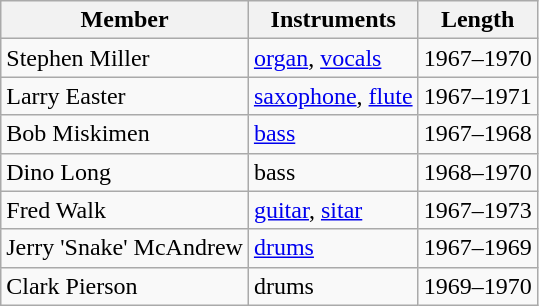<table class="wikitable">
<tr>
<th>Member</th>
<th>Instruments</th>
<th>Length</th>
</tr>
<tr>
<td>Stephen Miller</td>
<td><a href='#'>organ</a>, <a href='#'>vocals</a></td>
<td>1967–1970</td>
</tr>
<tr>
<td>Larry Easter</td>
<td><a href='#'>saxophone</a>, <a href='#'>flute</a></td>
<td>1967–1971</td>
</tr>
<tr>
<td>Bob Miskimen</td>
<td><a href='#'>bass</a></td>
<td>1967–1968</td>
</tr>
<tr>
<td>Dino Long</td>
<td>bass</td>
<td>1968–1970</td>
</tr>
<tr>
<td>Fred Walk</td>
<td><a href='#'>guitar</a>, <a href='#'>sitar</a></td>
<td>1967–1973</td>
</tr>
<tr>
<td>Jerry 'Snake' McAndrew</td>
<td><a href='#'>drums</a></td>
<td>1967–1969</td>
</tr>
<tr>
<td>Clark Pierson</td>
<td>drums</td>
<td>1969–1970</td>
</tr>
</table>
